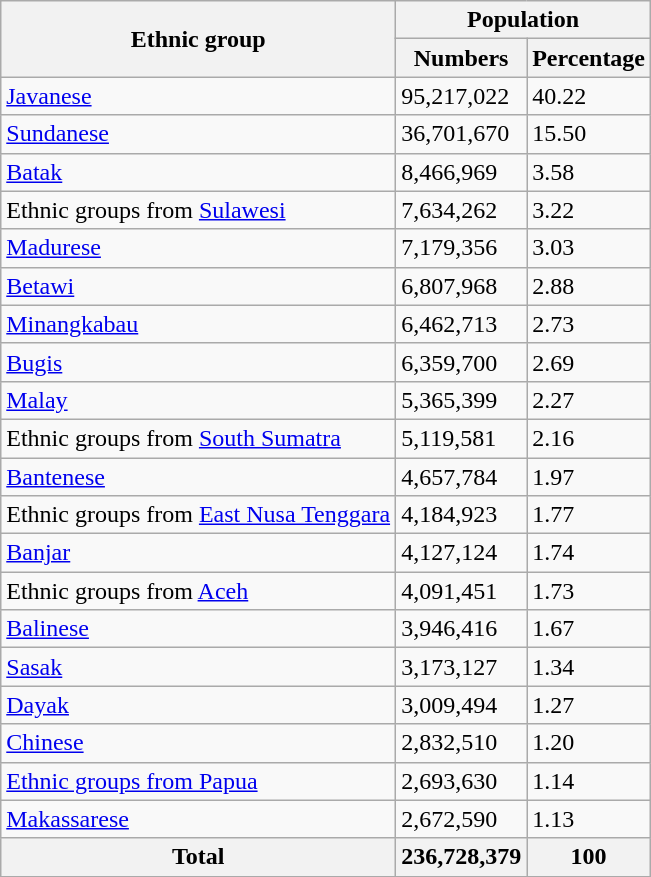<table class="wikitable sortable col2right col3right">
<tr>
<th rowspan=2>Ethnic group</th>
<th colspan=2>Population</th>
</tr>
<tr>
<th>Numbers</th>
<th>Percentage</th>
</tr>
<tr>
<td><a href='#'>Javanese</a></td>
<td>95,217,022</td>
<td>40.22</td>
</tr>
<tr>
<td><a href='#'>Sundanese</a></td>
<td>36,701,670</td>
<td>15.50</td>
</tr>
<tr>
<td><a href='#'>Batak</a></td>
<td>8,466,969</td>
<td>3.58</td>
</tr>
<tr>
<td>Ethnic groups from <a href='#'>Sulawesi</a></td>
<td>7,634,262</td>
<td>3.22</td>
</tr>
<tr>
<td><a href='#'>Madurese</a></td>
<td>7,179,356</td>
<td>3.03</td>
</tr>
<tr>
<td><a href='#'>Betawi</a></td>
<td>6,807,968</td>
<td>2.88</td>
</tr>
<tr>
<td><a href='#'>Minangkabau</a></td>
<td>6,462,713</td>
<td>2.73</td>
</tr>
<tr>
<td><a href='#'>Bugis</a></td>
<td>6,359,700</td>
<td>2.69</td>
</tr>
<tr>
<td><a href='#'>Malay</a></td>
<td>5,365,399</td>
<td>2.27</td>
</tr>
<tr>
<td>Ethnic groups from <a href='#'>South Sumatra</a></td>
<td>5,119,581</td>
<td>2.16</td>
</tr>
<tr>
<td><a href='#'>Bantenese</a></td>
<td>4,657,784</td>
<td>1.97</td>
</tr>
<tr>
<td>Ethnic groups from <a href='#'>East Nusa Tenggara</a></td>
<td>4,184,923</td>
<td>1.77</td>
</tr>
<tr>
<td><a href='#'>Banjar</a></td>
<td>4,127,124</td>
<td>1.74</td>
</tr>
<tr>
<td>Ethnic groups from <a href='#'>Aceh</a></td>
<td>4,091,451</td>
<td>1.73</td>
</tr>
<tr>
<td><a href='#'>Balinese</a></td>
<td>3,946,416</td>
<td>1.67</td>
</tr>
<tr>
<td><a href='#'>Sasak</a></td>
<td>3,173,127</td>
<td>1.34</td>
</tr>
<tr>
<td><a href='#'>Dayak</a></td>
<td>3,009,494</td>
<td>1.27</td>
</tr>
<tr>
<td><a href='#'>Chinese</a></td>
<td>2,832,510</td>
<td>1.20</td>
</tr>
<tr>
<td><a href='#'>Ethnic groups from Papua</a></td>
<td>2,693,630</td>
<td>1.14</td>
</tr>
<tr>
<td><a href='#'>Makassarese</a></td>
<td>2,672,590</td>
<td>1.13</td>
</tr>
<tr>
<th>Total</th>
<th>236,728,379</th>
<th>100</th>
</tr>
</table>
